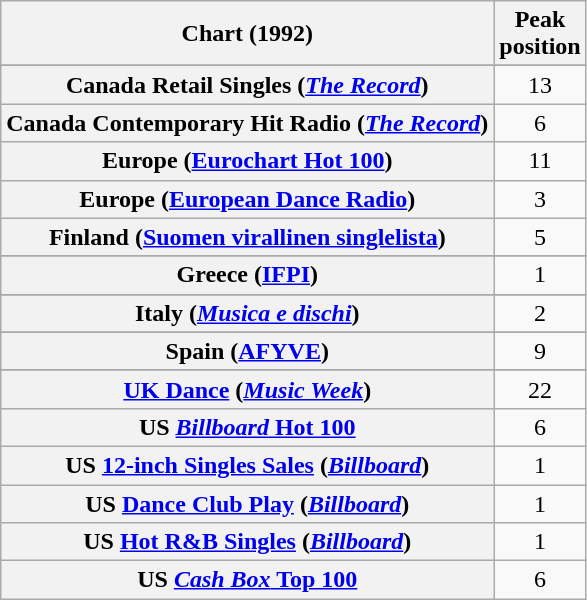<table class="wikitable sortable plainrowheaders" style="text-align:center">
<tr>
<th scope="col">Chart (1992)</th>
<th scope="col">Peak<br>position</th>
</tr>
<tr>
</tr>
<tr>
</tr>
<tr>
</tr>
<tr>
</tr>
<tr>
</tr>
<tr>
<th scope="row">Canada Retail Singles (<em><a href='#'>The Record</a></em>)</th>
<td>13</td>
</tr>
<tr>
<th scope="row">Canada Contemporary Hit Radio (<em><a href='#'>The Record</a></em>)</th>
<td>6</td>
</tr>
<tr>
<th scope="row">Europe (<a href='#'>Eurochart Hot 100</a>)</th>
<td>11</td>
</tr>
<tr>
<th scope="row">Europe (<a href='#'>European Dance Radio</a>)</th>
<td>3</td>
</tr>
<tr>
<th scope="row">Finland (<a href='#'>Suomen virallinen singlelista</a>)</th>
<td>5</td>
</tr>
<tr>
</tr>
<tr>
</tr>
<tr>
<th scope="row">Greece (<a href='#'>IFPI</a>)</th>
<td>1</td>
</tr>
<tr>
</tr>
<tr>
<th scope="row">Italy (<em><a href='#'>Musica e dischi</a></em>)</th>
<td>2</td>
</tr>
<tr>
</tr>
<tr>
</tr>
<tr>
</tr>
<tr>
</tr>
<tr>
<th scope="row">Spain (<a href='#'>AFYVE</a>)</th>
<td>9</td>
</tr>
<tr>
</tr>
<tr>
</tr>
<tr>
</tr>
<tr>
<th scope="row"><a href='#'>UK Dance</a> (<em><a href='#'>Music Week</a></em>)</th>
<td>22</td>
</tr>
<tr>
<th scope="row">US <a href='#'><em>Billboard</em> Hot 100</a></th>
<td>6</td>
</tr>
<tr>
<th scope="row">US <a href='#'>12-inch Singles Sales</a> (<em><a href='#'>Billboard</a></em>)</th>
<td>1</td>
</tr>
<tr>
<th scope="row">US <a href='#'>Dance Club Play</a> (<em><a href='#'>Billboard</a></em>)</th>
<td>1</td>
</tr>
<tr>
<th scope="row">US <a href='#'>Hot R&B Singles</a> (<em><a href='#'>Billboard</a></em>)</th>
<td>1</td>
</tr>
<tr>
<th scope="row">US <a href='#'><em>Cash Box</em> Top 100</a></th>
<td>6</td>
</tr>
</table>
